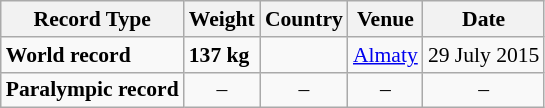<table class="wikitable" style="font-size:90%">
<tr>
<th>Record Type</th>
<th>Weight</th>
<th>Country</th>
<th>Venue</th>
<th>Date</th>
</tr>
<tr>
<td><strong>World record</strong></td>
<td><strong>137 kg</strong></td>
<td></td>
<td><a href='#'>Almaty</a></td>
<td>29 July 2015</td>
</tr>
<tr>
<td><strong>Paralympic record</strong></td>
<td align="center">–</td>
<td align="center">–</td>
<td align="center">–</td>
<td align="center">–</td>
</tr>
</table>
